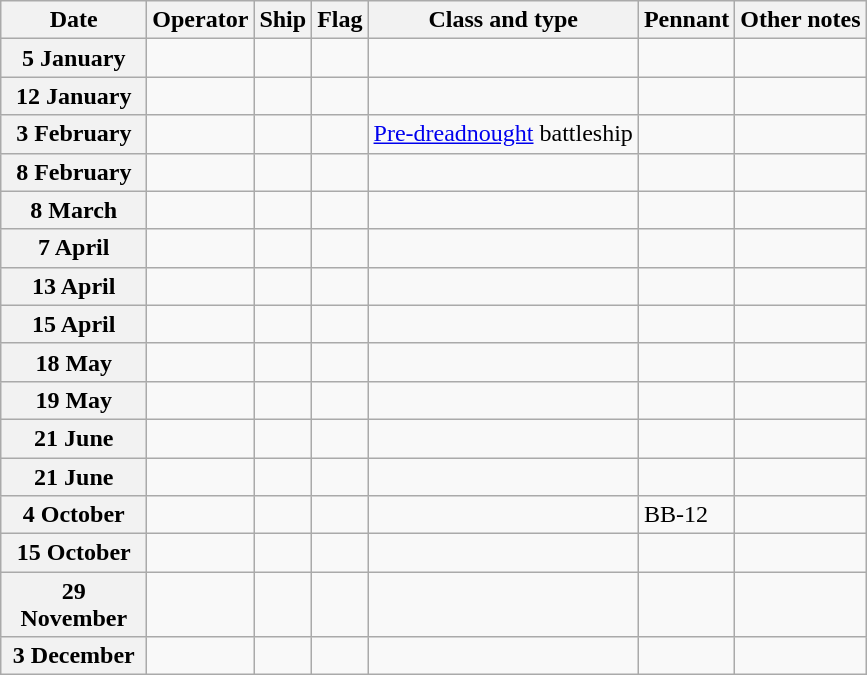<table Class="wikitable">
<tr>
<th width="90">Date</th>
<th>Operator</th>
<th>Ship</th>
<th>Flag</th>
<th>Class and type</th>
<th>Pennant</th>
<th>Other notes</th>
</tr>
<tr>
<th>5 January</th>
<td></td>
<td><strong></strong></td>
<td></td>
<td></td>
<td></td>
<td></td>
</tr>
<tr>
<th>12 January</th>
<td></td>
<td><strong></strong></td>
<td></td>
<td></td>
<td></td>
<td></td>
</tr>
<tr>
<th>3 February</th>
<td></td>
<td><strong></strong></td>
<td></td>
<td><a href='#'>Pre-dreadnought</a> battleship</td>
<td></td>
<td></td>
</tr>
<tr>
<th>8 February</th>
<td></td>
<td><strong></strong></td>
<td></td>
<td></td>
<td></td>
<td></td>
</tr>
<tr>
<th>8 March</th>
<td></td>
<td><strong></strong></td>
<td></td>
<td></td>
<td></td>
<td></td>
</tr>
<tr>
<th>7 April</th>
<td></td>
<td><strong></strong></td>
<td></td>
<td></td>
<td></td>
<td></td>
</tr>
<tr>
<th>13 April</th>
<td></td>
<td><strong></strong></td>
<td></td>
<td></td>
<td></td>
<td></td>
</tr>
<tr>
<th>15 April</th>
<td></td>
<td><strong></strong></td>
<td></td>
<td></td>
<td></td>
<td></td>
</tr>
<tr>
<th>18 May</th>
<td></td>
<td><strong></strong></td>
<td></td>
<td></td>
<td></td>
<td></td>
</tr>
<tr>
<th>19 May</th>
<td></td>
<td><strong></strong></td>
<td></td>
<td></td>
<td></td>
<td></td>
</tr>
<tr>
<th>21 June</th>
<td></td>
<td><strong></strong></td>
<td></td>
<td></td>
<td></td>
<td></td>
</tr>
<tr>
<th>21 June</th>
<td></td>
<td><strong></strong></td>
<td></td>
<td></td>
<td></td>
<td></td>
</tr>
<tr ---->
<th>4 October</th>
<td></td>
<td><strong></strong></td>
<td></td>
<td></td>
<td>BB-12</td>
<td></td>
</tr>
<tr>
<th>15 October</th>
<td></td>
<td><strong></strong></td>
<td></td>
<td></td>
<td></td>
<td></td>
</tr>
<tr>
<th>29 November</th>
<td></td>
<td><strong></strong></td>
<td></td>
<td></td>
<td></td>
<td></td>
</tr>
<tr>
<th>3 December</th>
<td></td>
<td><strong></strong></td>
<td></td>
<td></td>
<td></td>
<td></td>
</tr>
</table>
